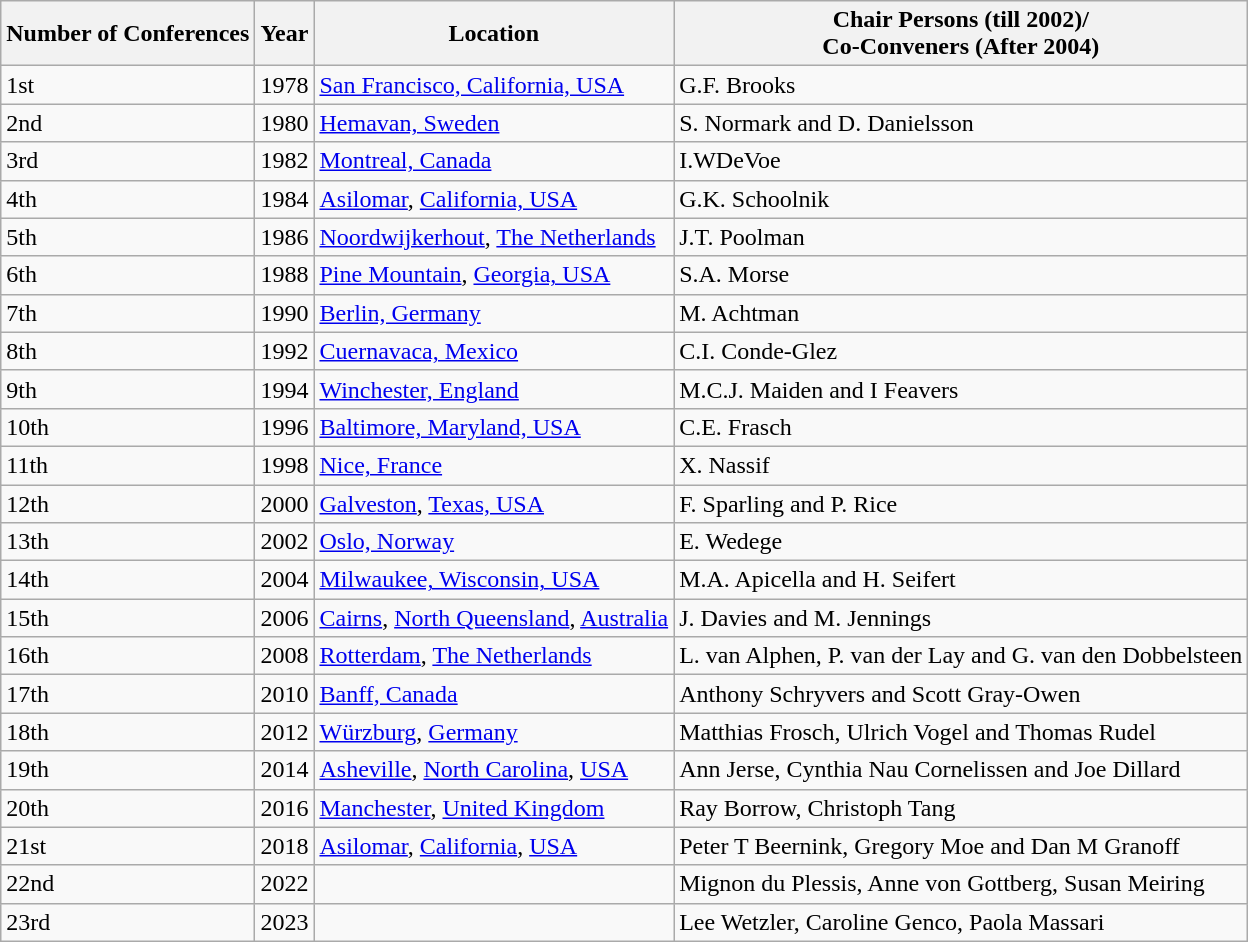<table class="wikitable">
<tr>
<th>Number of Conferences</th>
<th>Year</th>
<th>Location</th>
<th>Chair Persons (till 2002)/<br>Co-Conveners (After 2004)</th>
</tr>
<tr>
<td>1st</td>
<td>1978</td>
<td><a href='#'>San Francisco, California, USA</a></td>
<td>G.F. Brooks</td>
</tr>
<tr>
<td>2nd</td>
<td>1980</td>
<td><a href='#'>Hemavan, Sweden</a></td>
<td>S. Normark and D. Danielsson</td>
</tr>
<tr>
<td>3rd</td>
<td>1982</td>
<td><a href='#'>Montreal, Canada</a></td>
<td>I.WDeVoe</td>
</tr>
<tr>
<td>4th</td>
<td>1984</td>
<td><a href='#'>Asilomar</a>, <a href='#'>California, USA</a></td>
<td>G.K. Schoolnik</td>
</tr>
<tr>
<td>5th</td>
<td>1986</td>
<td><a href='#'>Noordwijkerhout</a>, <a href='#'>The Netherlands</a></td>
<td>J.T. Poolman</td>
</tr>
<tr>
<td>6th</td>
<td>1988</td>
<td><a href='#'>Pine Mountain</a>, <a href='#'>Georgia, USA</a></td>
<td>S.A. Morse</td>
</tr>
<tr>
<td>7th</td>
<td>1990</td>
<td><a href='#'>Berlin, Germany</a></td>
<td>M. Achtman</td>
</tr>
<tr>
<td>8th</td>
<td>1992</td>
<td><a href='#'>Cuernavaca, Mexico</a></td>
<td>C.I. Conde-Glez</td>
</tr>
<tr>
<td>9th</td>
<td>1994</td>
<td><a href='#'>Winchester, England</a></td>
<td>M.C.J. Maiden and I Feavers</td>
</tr>
<tr>
<td>10th</td>
<td>1996</td>
<td><a href='#'>Baltimore, Maryland, USA</a></td>
<td>C.E. Frasch</td>
</tr>
<tr>
<td>11th</td>
<td>1998</td>
<td><a href='#'>Nice, France</a></td>
<td>X. Nassif</td>
</tr>
<tr>
<td>12th</td>
<td>2000</td>
<td><a href='#'>Galveston</a>, <a href='#'>Texas, USA</a></td>
<td>F. Sparling and P. Rice</td>
</tr>
<tr>
<td>13th</td>
<td>2002</td>
<td><a href='#'>Oslo, Norway</a></td>
<td>E. Wedege</td>
</tr>
<tr>
<td>14th</td>
<td>2004</td>
<td><a href='#'>Milwaukee, Wisconsin, USA</a></td>
<td>M.A. Apicella and H. Seifert</td>
</tr>
<tr>
<td>15th</td>
<td>2006</td>
<td><a href='#'>Cairns</a>, <a href='#'>North Queensland</a>, <a href='#'>Australia</a></td>
<td>J. Davies and M. Jennings</td>
</tr>
<tr>
<td>16th</td>
<td>2008</td>
<td><a href='#'>Rotterdam</a>, <a href='#'>The Netherlands</a></td>
<td>L. van Alphen, P. van der Lay and G. van den Dobbelsteen</td>
</tr>
<tr>
<td>17th</td>
<td>2010</td>
<td><a href='#'>Banff, Canada</a></td>
<td>Anthony Schryvers and Scott Gray-Owen</td>
</tr>
<tr>
<td>18th</td>
<td>2012</td>
<td><a href='#'>Würzburg</a>, <a href='#'>Germany</a></td>
<td>Matthias Frosch, Ulrich Vogel and Thomas Rudel</td>
</tr>
<tr>
<td>19th</td>
<td>2014</td>
<td><a href='#'>Asheville</a>, <a href='#'>North Carolina</a>, <a href='#'>USA</a></td>
<td>Ann Jerse, Cynthia Nau Cornelissen and Joe Dillard</td>
</tr>
<tr>
<td>20th</td>
<td>2016</td>
<td><a href='#'>Manchester</a>, <a href='#'>United Kingdom</a></td>
<td>Ray Borrow, Christoph Tang</td>
</tr>
<tr>
<td>21st</td>
<td>2018</td>
<td><a href='#'>Asilomar</a>, <a href='#'>California</a>, <a href='#'>USA</a></td>
<td>Peter T Beernink, Gregory Moe and Dan M Granoff</td>
</tr>
<tr>
<td>22nd</td>
<td>2022</td>
<td></td>
<td>Mignon du Plessis, Anne von Gottberg, Susan Meiring</td>
</tr>
<tr>
<td>23rd</td>
<td>2023</td>
<td></td>
<td>Lee Wetzler, Caroline Genco, Paola Massari</td>
</tr>
</table>
